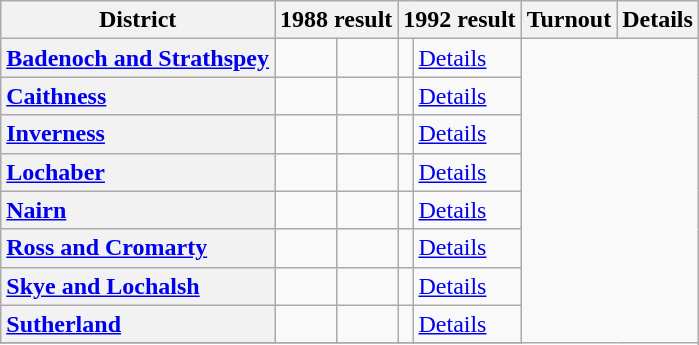<table class="wikitable">
<tr>
<th scope="col">District</th>
<th scope="col"  colspan="2">1988 result</th>
<th scope="col" colspan="2">1992 result</th>
<th scope="col">Turnout</th>
<th scope="col">Details</th>
</tr>
<tr>
<th scope="row" style="text-align: left;"><a href='#'>Badenoch and Strathspey</a></th>
<td></td>
<td></td>
<td></td>
<td><a href='#'>Details</a></td>
</tr>
<tr>
<th scope="row" style="text-align: left;"><a href='#'>Caithness</a></th>
<td></td>
<td></td>
<td></td>
<td><a href='#'>Details</a></td>
</tr>
<tr>
<th scope="row" style="text-align: left;"><a href='#'>Inverness</a></th>
<td></td>
<td></td>
<td></td>
<td><a href='#'>Details</a></td>
</tr>
<tr>
<th scope="row" style="text-align: left;"><a href='#'>Lochaber</a></th>
<td></td>
<td></td>
<td></td>
<td><a href='#'>Details</a></td>
</tr>
<tr>
<th scope="row" style="text-align: left;"><a href='#'>Nairn</a></th>
<td></td>
<td></td>
<td></td>
<td><a href='#'>Details</a></td>
</tr>
<tr>
<th scope="row" style="text-align: left;"><a href='#'>Ross and Cromarty</a></th>
<td></td>
<td></td>
<td></td>
<td><a href='#'>Details</a></td>
</tr>
<tr>
<th scope="row" style="text-align: left;"><a href='#'>Skye and Lochalsh</a></th>
<td></td>
<td></td>
<td></td>
<td><a href='#'>Details</a></td>
</tr>
<tr>
<th scope="row" style="text-align: left;"><a href='#'>Sutherland</a></th>
<td></td>
<td></td>
<td></td>
<td><a href='#'>Details</a></td>
</tr>
<tr>
</tr>
</table>
